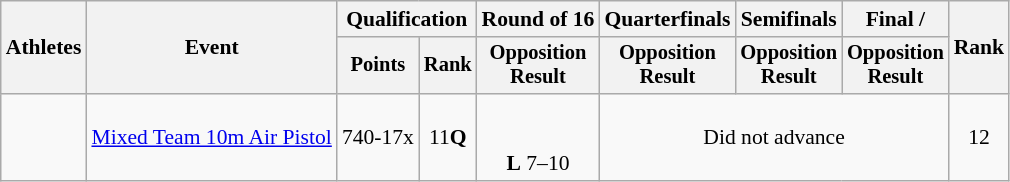<table class="wikitable" style="font-size:90%;">
<tr>
<th rowspan=2>Athletes</th>
<th rowspan=2>Event</th>
<th colspan=2>Qualification</th>
<th>Round of 16</th>
<th>Quarterfinals</th>
<th>Semifinals</th>
<th>Final / </th>
<th rowspan=2>Rank</th>
</tr>
<tr style="font-size:95%">
<th>Points</th>
<th>Rank</th>
<th>Opposition<br>Result</th>
<th>Opposition<br>Result</th>
<th>Opposition<br>Result</th>
<th>Opposition<br>Result</th>
</tr>
<tr align=center>
<td align=left><br></td>
<td align=left><a href='#'>Mixed Team 10m Air Pistol</a></td>
<td>740-17x</td>
<td>11<strong>Q</strong></td>
<td><br><br><strong>L</strong> 7–10</td>
<td colspan=3>Did not advance</td>
<td>12</td>
</tr>
</table>
